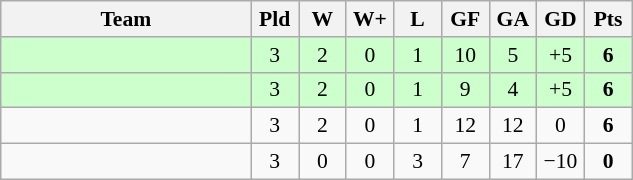<table class="wikitable" style="text-align: center; font-size:90% ">
<tr>
<th width=160>Team</th>
<th width=25>Pld</th>
<th width=25>W</th>
<th width=25>W+</th>
<th width=25>L</th>
<th width=25>GF</th>
<th width=25>GA</th>
<th width=25>GD</th>
<th width=25>Pts</th>
</tr>
<tr bgcolor="ccffcc">
<td align=left></td>
<td>3</td>
<td>2</td>
<td>0</td>
<td>1</td>
<td>10</td>
<td>5</td>
<td>+5</td>
<td><strong>6</strong></td>
</tr>
<tr bgcolor="ccffcc">
<td align=left></td>
<td>3</td>
<td>2</td>
<td>0</td>
<td>1</td>
<td>9</td>
<td>4</td>
<td>+5</td>
<td><strong>6</strong></td>
</tr>
<tr>
<td align=left></td>
<td>3</td>
<td>2</td>
<td>0</td>
<td>1</td>
<td>12</td>
<td>12</td>
<td>0</td>
<td><strong>6</strong></td>
</tr>
<tr>
<td align=left></td>
<td>3</td>
<td>0</td>
<td>0</td>
<td>3</td>
<td>7</td>
<td>17</td>
<td>−10</td>
<td><strong>0</strong></td>
</tr>
</table>
